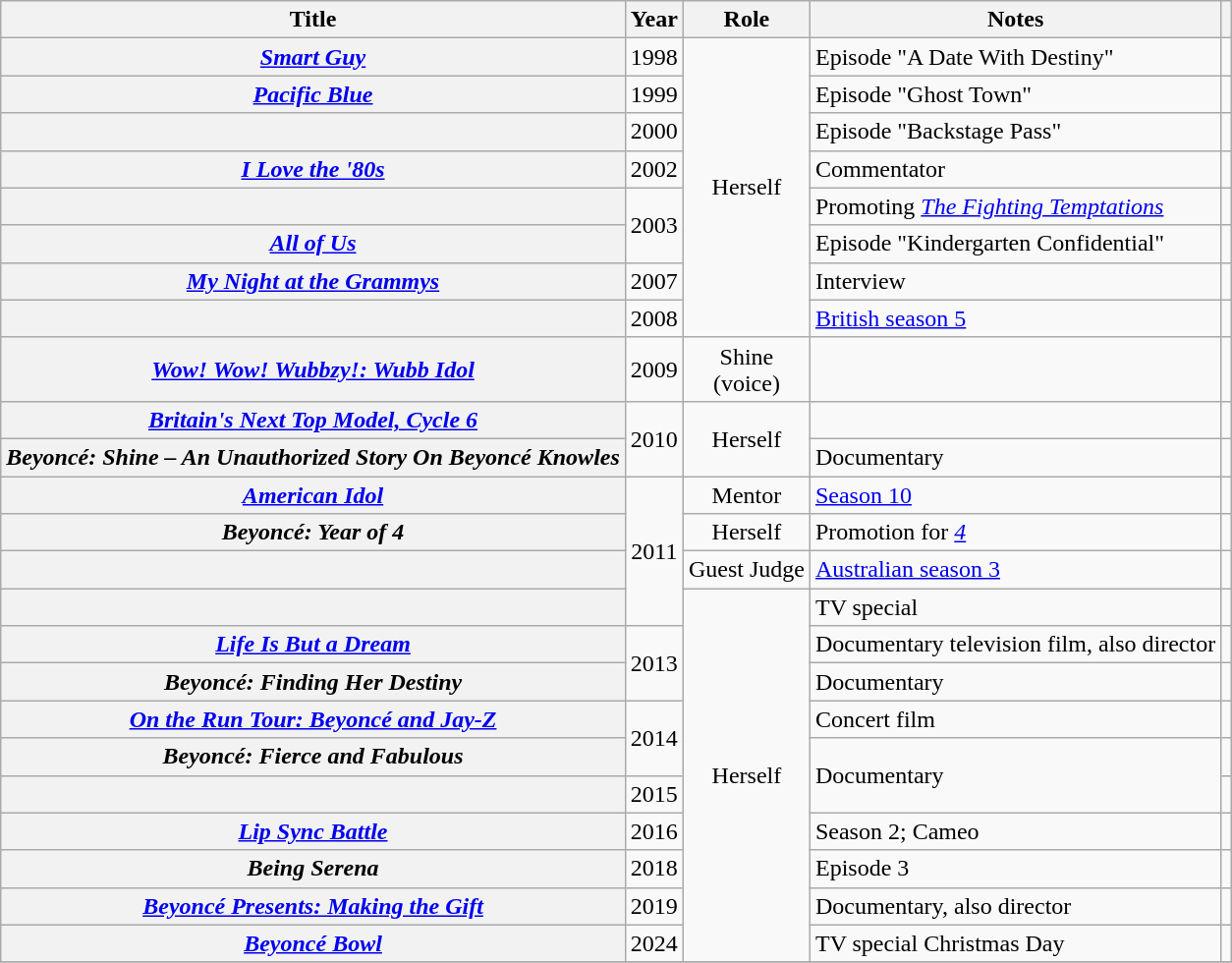<table class="wikitable sortable plainrowheaders" style="text-align:center;">
<tr>
<th scope="col">Title</th>
<th scope="col">Year</th>
<th scope="col">Role</th>
<th scope="col" class="unsortable">Notes</th>
<th scope="col" class="unsortable"></th>
</tr>
<tr>
<th scope="row"><em><a href='#'>Smart Guy</a></em></th>
<td>1998</td>
<td rowspan="8">Herself</td>
<td style="text-align:left;">Episode "A Date With Destiny"</td>
<td></td>
</tr>
<tr>
<th scope="row"><em><a href='#'>Pacific Blue</a></em></th>
<td>1999</td>
<td style="text-align:left;">Episode "Ghost Town"</td>
<td></td>
</tr>
<tr>
<th scope="row"><em></em></th>
<td>2000</td>
<td style="text-align:left;">Episode "Backstage Pass"</td>
<td></td>
</tr>
<tr>
<th scope="row"><em><a href='#'>I Love the '80s</a></em></th>
<td>2002</td>
<td style="text-align:left;">Commentator</td>
<td></td>
</tr>
<tr>
<th scope="row"><em></em></th>
<td rowspan="2">2003</td>
<td style="text-align:left;">Promoting <em><a href='#'>The Fighting Temptations</a></em></td>
<td></td>
</tr>
<tr>
<th scope="row"><em><a href='#'>All of Us</a></em></th>
<td style="text-align:left;">Episode "Kindergarten Confidential"</td>
<td></td>
</tr>
<tr>
<th scope="row"><em><a href='#'>My Night at the Grammys</a></em></th>
<td>2007</td>
<td style="text-align:left;">Interview</td>
<td></td>
</tr>
<tr>
<th scope="row"><em></em></th>
<td>2008</td>
<td style="text-align:left;"><a href='#'>British season 5</a></td>
<td></td>
</tr>
<tr>
<th scope="row"><em><a href='#'>Wow! Wow! Wubbzy!: Wubb Idol</a></em></th>
<td>2009</td>
<td>Shine<br>(voice)</td>
<td></td>
<td></td>
</tr>
<tr>
<th scope="row"><em><a href='#'>Britain's Next Top Model, Cycle 6</a></em></th>
<td rowspan="2">2010</td>
<td rowspan="2">Herself</td>
<td></td>
<td></td>
</tr>
<tr>
<th scope="row"><em>Beyoncé: Shine – An Unauthorized Story On Beyoncé Knowles</em></th>
<td style="text-align:left;">Documentary</td>
<td></td>
</tr>
<tr>
<th scope="row"><em><a href='#'>American Idol</a></em></th>
<td rowspan="4">2011</td>
<td>Mentor</td>
<td style="text-align:left;"><a href='#'>Season 10</a></td>
<td></td>
</tr>
<tr>
<th scope="row"><em>Beyoncé: Year of 4</em></th>
<td>Herself</td>
<td style="text-align:left;">Promotion for <em><a href='#'>4</a></em></td>
<td></td>
</tr>
<tr>
<th scope="row"><em></em></th>
<td>Guest Judge</td>
<td style="text-align:left;"><a href='#'>Australian season 3</a></td>
<td></td>
</tr>
<tr>
<th scope="row"><em></em></th>
<td rowspan="10">Herself</td>
<td style="text-align:left;">TV special</td>
<td></td>
</tr>
<tr>
<th scope="row"><em><a href='#'>Life Is But a Dream</a></em></th>
<td rowspan="2">2013</td>
<td style="text-align:left;">Documentary television film, also director</td>
<td></td>
</tr>
<tr>
<th scope="row"><em>Beyoncé: Finding Her Destiny</em></th>
<td style="text-align:left;">Documentary</td>
<td></td>
</tr>
<tr>
<th scope="row"><em><a href='#'>On the Run Tour: Beyoncé and Jay-Z</a></em></th>
<td rowspan="2">2014</td>
<td style="text-align:left;">Concert film</td>
<td></td>
</tr>
<tr>
<th scope="row"><em>Beyoncé: Fierce and Fabulous</em></th>
<td rowspan="2" style="text-align:left;">Documentary</td>
<td></td>
</tr>
<tr>
<th scope="row"><em></em></th>
<td>2015</td>
<td></td>
</tr>
<tr>
<th scope="row"><em><a href='#'>Lip Sync Battle</a></em></th>
<td>2016</td>
<td style="text-align:left;">Season 2; Cameo</td>
<td></td>
</tr>
<tr>
<th scope="row"><em>Being Serena</em></th>
<td>2018</td>
<td style="text-align:left;">Episode 3</td>
<td></td>
</tr>
<tr>
<th scope="row"><em><a href='#'>Beyoncé Presents: Making the Gift</a></em></th>
<td>2019</td>
<td style="text-align:left;">Documentary, also director</td>
<td></td>
</tr>
<tr>
<th scope="row"><em><a href='#'>Beyoncé Bowl</a></em></th>
<td>2024</td>
<td style="text-align:left;">TV special Christmas Day</td>
<td></td>
</tr>
<tr>
</tr>
</table>
